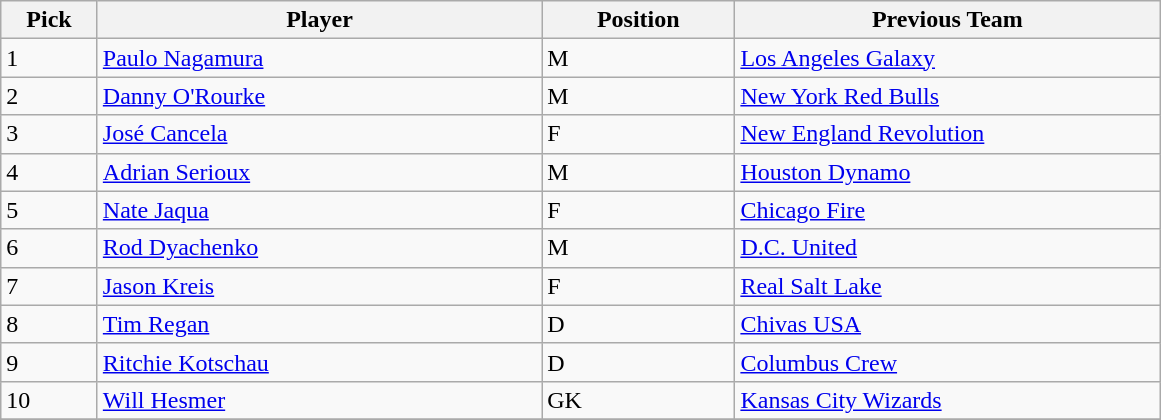<table class="wikitable">
<tr>
<th style="width:5%">Pick</th>
<th style="width:23%">Player</th>
<th style="width:10%">Position</th>
<th style="width:22%">Previous Team</th>
</tr>
<tr>
<td>1</td>
<td><a href='#'>Paulo Nagamura</a></td>
<td>M</td>
<td><a href='#'>Los Angeles Galaxy</a></td>
</tr>
<tr>
<td>2</td>
<td><a href='#'>Danny O'Rourke</a></td>
<td>M</td>
<td><a href='#'>New York Red Bulls</a></td>
</tr>
<tr>
<td>3</td>
<td><a href='#'>José Cancela</a></td>
<td>F</td>
<td><a href='#'>New England Revolution</a></td>
</tr>
<tr>
<td>4</td>
<td><a href='#'>Adrian Serioux</a></td>
<td>M</td>
<td><a href='#'>Houston Dynamo</a></td>
</tr>
<tr>
<td>5</td>
<td><a href='#'>Nate Jaqua</a></td>
<td>F</td>
<td><a href='#'>Chicago Fire</a></td>
</tr>
<tr>
<td>6</td>
<td><a href='#'>Rod Dyachenko</a></td>
<td>M</td>
<td><a href='#'>D.C. United</a></td>
</tr>
<tr>
<td>7</td>
<td><a href='#'>Jason Kreis</a></td>
<td>F</td>
<td><a href='#'>Real Salt Lake</a></td>
</tr>
<tr>
<td>8</td>
<td><a href='#'>Tim Regan</a></td>
<td>D</td>
<td><a href='#'>Chivas USA</a></td>
</tr>
<tr>
<td>9</td>
<td><a href='#'>Ritchie Kotschau</a></td>
<td>D</td>
<td><a href='#'>Columbus Crew</a></td>
</tr>
<tr>
<td>10</td>
<td><a href='#'>Will Hesmer</a></td>
<td>GK</td>
<td><a href='#'>Kansas City Wizards</a></td>
</tr>
<tr>
</tr>
</table>
